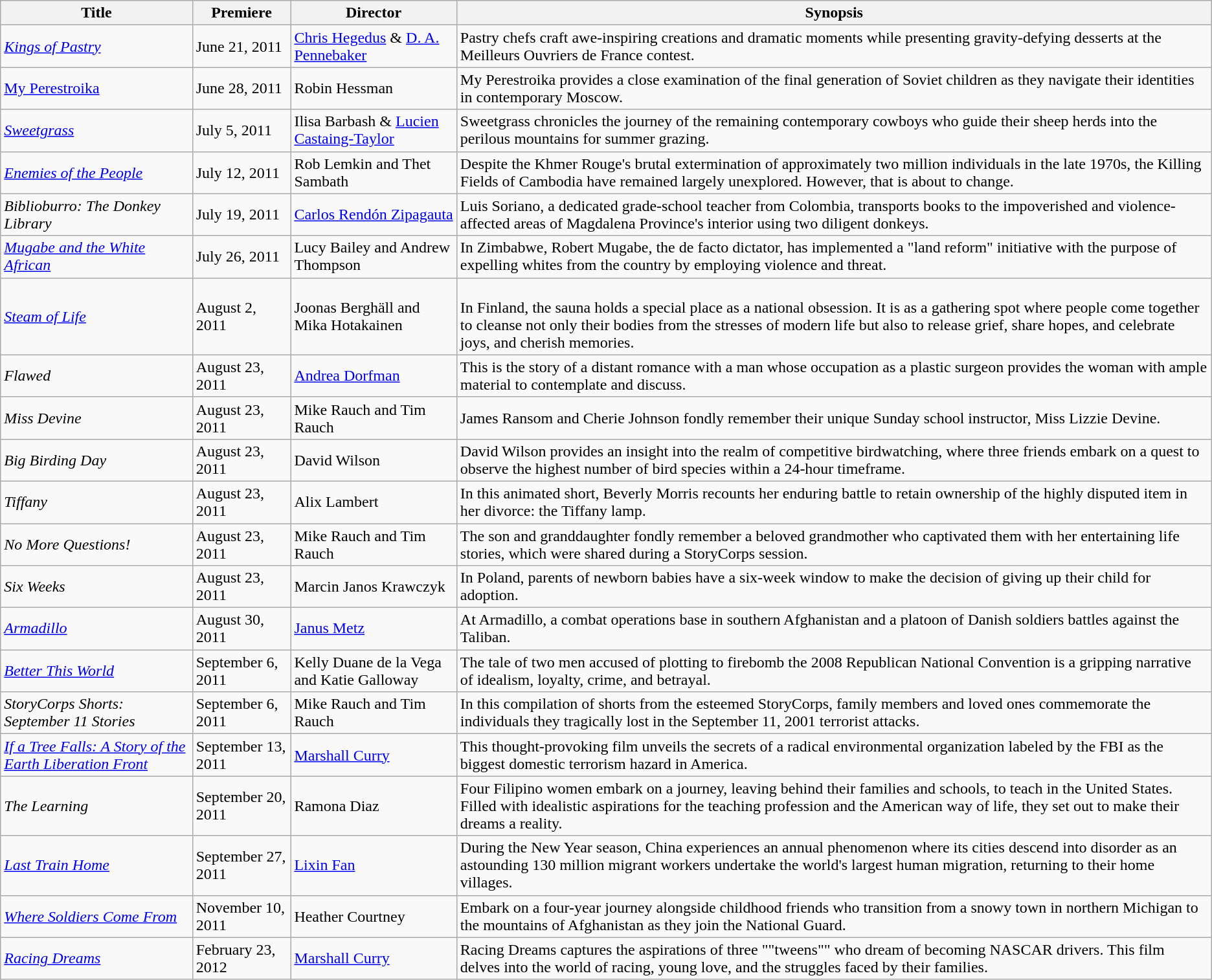<table class="wikitable sortable">
<tr>
<th>Title</th>
<th>Premiere</th>
<th>Director</th>
<th>Synopsis</th>
</tr>
<tr>
<td><em><a href='#'>Kings of Pastry</a></em></td>
<td>June 21, 2011</td>
<td><a href='#'>Chris Hegedus</a> & <a href='#'>D. A. Pennebaker</a></td>
<td>Pastry chefs craft awe-inspiring creations and dramatic moments while presenting gravity-defying desserts at the Meilleurs Ouvriers de France contest.</td>
</tr>
<tr>
<td><a href='#'>My Perestroika</a></td>
<td>June 28, 2011</td>
<td>Robin Hessman</td>
<td>My Perestroika provides a close examination of the final generation of Soviet children as they navigate their identities in contemporary Moscow.</td>
</tr>
<tr>
<td><em><a href='#'>Sweetgrass</a></em></td>
<td>July 5, 2011</td>
<td>Ilisa Barbash & <a href='#'>Lucien Castaing-Taylor</a></td>
<td>Sweetgrass chronicles the journey of the remaining contemporary cowboys who guide their sheep herds into the perilous mountains for summer grazing.</td>
</tr>
<tr>
<td><em><a href='#'>Enemies of the People</a></em></td>
<td>July 12, 2011</td>
<td>Rob Lemkin and Thet Sambath</td>
<td>Despite the Khmer Rouge's brutal extermination of approximately two million individuals in the late 1970s, the Killing Fields of Cambodia have remained largely unexplored. However, that is about to change.</td>
</tr>
<tr>
<td><em>Biblioburro: The Donkey Library</em></td>
<td>July 19, 2011</td>
<td><a href='#'>Carlos Rendón Zipagauta</a></td>
<td>Luis Soriano, a dedicated grade-school teacher from Colombia, transports books to the impoverished and violence-affected areas of Magdalena Province's interior using two diligent donkeys.</td>
</tr>
<tr>
<td><em><a href='#'>Mugabe and the White African</a></em></td>
<td>July 26, 2011</td>
<td>Lucy Bailey and Andrew Thompson</td>
<td>In Zimbabwe, Robert Mugabe, the de facto dictator, has implemented a "land reform" initiative with the purpose of expelling whites from the country by employing violence and threat.</td>
</tr>
<tr>
<td><em><a href='#'>Steam of Life</a></em></td>
<td>August 2, 2011</td>
<td>Joonas Berghäll and Mika Hotakainen</td>
<td><br>In Finland, the sauna holds a special place as a national obsession. It is as a gathering spot where people come together to cleanse not only their bodies from the stresses of modern life but also to release grief, share hopes, and celebrate joys, and cherish memories.</td>
</tr>
<tr>
<td><em>Flawed</em></td>
<td>August 23, 2011</td>
<td><a href='#'>Andrea Dorfman</a></td>
<td>This is the story of a distant romance with a man whose occupation as a plastic surgeon provides the woman with ample material to contemplate and discuss.</td>
</tr>
<tr>
<td><em>Miss Devine</em></td>
<td>August 23, 2011</td>
<td>Mike Rauch and Tim Rauch</td>
<td>James Ransom and Cherie Johnson fondly remember their unique Sunday school instructor, Miss Lizzie Devine.</td>
</tr>
<tr>
<td><em>Big Birding Day</em></td>
<td>August 23, 2011</td>
<td>David Wilson</td>
<td>David Wilson provides an insight into the realm of competitive birdwatching, where three friends embark on a quest to observe the highest number of bird species within a 24-hour timeframe.</td>
</tr>
<tr>
<td><em>Tiffany</em></td>
<td>August 23, 2011</td>
<td>Alix Lambert</td>
<td>In this animated short, Beverly Morris recounts her enduring battle to retain ownership of the highly disputed item in her divorce: the Tiffany lamp.</td>
</tr>
<tr>
<td><em>No More Questions!</em></td>
<td>August 23, 2011</td>
<td>Mike Rauch and Tim Rauch</td>
<td>The son and granddaughter fondly remember a beloved grandmother who captivated them with her entertaining life stories, which were shared during a StoryCorps session.</td>
</tr>
<tr>
<td><em>Six Weeks</em></td>
<td>August 23, 2011</td>
<td>Marcin Janos Krawczyk</td>
<td>In Poland, parents of newborn babies have a six-week window to make the decision of giving up their child for adoption.</td>
</tr>
<tr>
<td><em><a href='#'>Armadillo</a></em></td>
<td>August 30, 2011</td>
<td><a href='#'>Janus Metz</a></td>
<td>At Armadillo, a combat operations base in southern Afghanistan and a platoon of Danish soldiers battles against the Taliban.</td>
</tr>
<tr>
<td><em><a href='#'>Better This World</a></em></td>
<td>September 6, 2011</td>
<td>Kelly Duane de la Vega and Katie Galloway</td>
<td>The tale of two men accused of plotting to firebomb the 2008 Republican National Convention is a gripping narrative of idealism, loyalty, crime, and betrayal.</td>
</tr>
<tr>
<td><em>StoryCorps Shorts: September 11 Stories</em></td>
<td>September 6, 2011</td>
<td>Mike Rauch and Tim Rauch</td>
<td>In this compilation of shorts from the esteemed StoryCorps, family members and loved ones commemorate the individuals they tragically lost in the September 11, 2001 terrorist attacks.</td>
</tr>
<tr>
<td><em><a href='#'>If a Tree Falls: A Story of the Earth Liberation Front</a></em></td>
<td>September 13, 2011</td>
<td><a href='#'>Marshall Curry</a></td>
<td>This thought-provoking film unveils the secrets of a radical environmental organization labeled by the FBI as the biggest domestic terrorism hazard in America.</td>
</tr>
<tr>
<td><em>The Learning</em></td>
<td>September 20, 2011</td>
<td>Ramona Diaz</td>
<td>Four Filipino women embark on a journey, leaving behind their families and schools, to teach in the United States. Filled with idealistic aspirations for the teaching profession and the American way of life, they set out to make their dreams a reality.</td>
</tr>
<tr>
<td><em><a href='#'>Last Train Home</a></em></td>
<td>September 27, 2011</td>
<td><a href='#'>Lixin Fan</a></td>
<td>During the New Year season, China experiences an annual phenomenon where its cities descend into disorder as an astounding 130 million migrant workers undertake the world's largest human migration, returning to their home villages.</td>
</tr>
<tr>
<td><em><a href='#'>Where Soldiers Come From</a></em></td>
<td>November 10, 2011</td>
<td>Heather Courtney</td>
<td>Embark on a four-year journey alongside childhood friends who transition from a snowy town in northern Michigan to the mountains of Afghanistan as they join the National Guard.</td>
</tr>
<tr>
<td><em><a href='#'>Racing Dreams</a></em></td>
<td>February 23, 2012</td>
<td><a href='#'>Marshall Curry</a></td>
<td>Racing Dreams captures the aspirations of three ""tweens"" who dream of becoming NASCAR drivers. This film delves into the world of racing, young love, and the struggles faced by their families.</td>
</tr>
</table>
